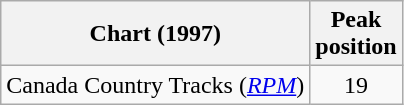<table class="wikitable sortable">
<tr>
<th align="left">Chart (1997)</th>
<th align="center">Peak<br>position</th>
</tr>
<tr>
<td>Canada Country Tracks (<em><a href='#'>RPM</a></em>)</td>
<td align=center>19</td>
</tr>
</table>
